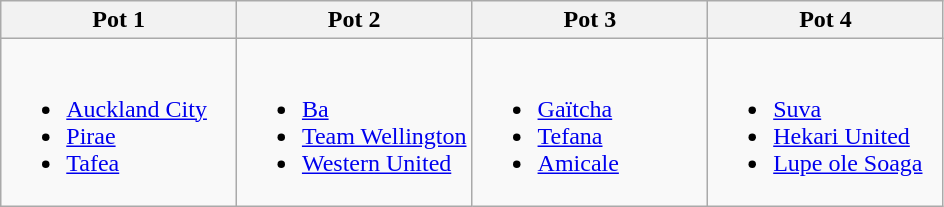<table class="wikitable">
<tr>
<th width=25%>Pot 1</th>
<th width=25%>Pot 2</th>
<th width=25%>Pot 3</th>
<th width=25%>Pot 4</th>
</tr>
<tr>
<td valign=top><br><ul><li> <a href='#'>Auckland City</a></li><li> <a href='#'>Pirae</a></li><li> <a href='#'>Tafea</a></li></ul></td>
<td valign=top><br><ul><li> <a href='#'>Ba</a></li><li> <a href='#'>Team Wellington</a></li><li> <a href='#'>Western United</a></li></ul></td>
<td valign=top><br><ul><li> <a href='#'>Gaïtcha</a></li><li> <a href='#'>Tefana</a></li><li> <a href='#'>Amicale</a></li></ul></td>
<td valign=top><br><ul><li> <a href='#'>Suva</a></li><li> <a href='#'>Hekari United</a></li><li> <a href='#'>Lupe ole Soaga</a> </li></ul></td>
</tr>
</table>
